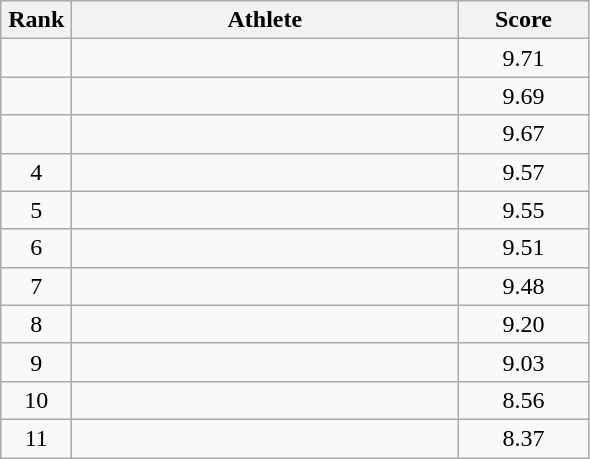<table class=wikitable style="text-align:center">
<tr>
<th width=40>Rank</th>
<th width=250>Athlete</th>
<th width=80>Score</th>
</tr>
<tr>
<td></td>
<td align=left></td>
<td>9.71</td>
</tr>
<tr>
<td></td>
<td align=left></td>
<td>9.69</td>
</tr>
<tr>
<td></td>
<td align=left></td>
<td>9.67</td>
</tr>
<tr>
<td>4</td>
<td align=left></td>
<td>9.57</td>
</tr>
<tr>
<td>5</td>
<td align=left></td>
<td>9.55</td>
</tr>
<tr>
<td>6</td>
<td align=left></td>
<td>9.51</td>
</tr>
<tr>
<td>7</td>
<td align=left></td>
<td>9.48</td>
</tr>
<tr>
<td>8</td>
<td align=left></td>
<td>9.20</td>
</tr>
<tr>
<td>9</td>
<td align=left></td>
<td>9.03</td>
</tr>
<tr>
<td>10</td>
<td align=left></td>
<td>8.56</td>
</tr>
<tr>
<td>11</td>
<td align=left></td>
<td>8.37</td>
</tr>
</table>
